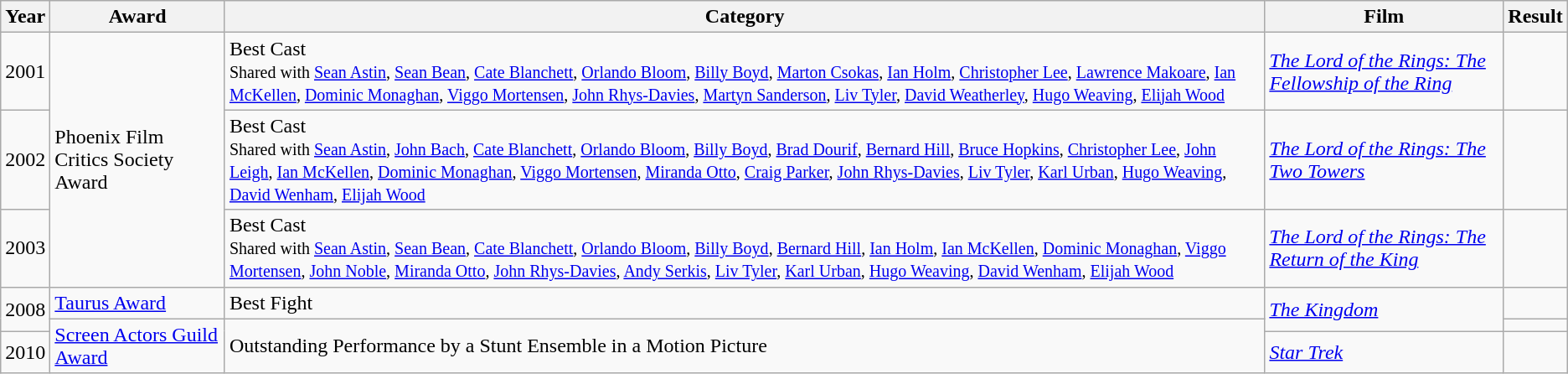<table class="wikitable">
<tr>
<th>Year</th>
<th>Award</th>
<th>Category</th>
<th>Film</th>
<th>Result</th>
</tr>
<tr>
<td>2001</td>
<td rowspan="3">Phoenix Film Critics Society Award</td>
<td>Best Cast<br><small>Shared with <a href='#'>Sean Astin</a>, <a href='#'>Sean Bean</a>, <a href='#'>Cate Blanchett</a>, <a href='#'>Orlando Bloom</a>, <a href='#'>Billy Boyd</a>, <a href='#'>Marton Csokas</a>, <a href='#'>Ian Holm</a>, <a href='#'>Christopher Lee</a>, <a href='#'>Lawrence Makoare</a>, <a href='#'>Ian McKellen</a>, <a href='#'>Dominic Monaghan</a>, <a href='#'>Viggo Mortensen</a>, <a href='#'>John Rhys-Davies</a>, <a href='#'>Martyn Sanderson</a>, <a href='#'>Liv Tyler</a>, <a href='#'>David Weatherley</a>, <a href='#'>Hugo Weaving</a>, <a href='#'>Elijah Wood</a></small></td>
<td><em><a href='#'>The Lord of the Rings: The Fellowship of the Ring</a></em></td>
<td></td>
</tr>
<tr>
<td>2002</td>
<td>Best Cast<br><small>Shared with <a href='#'>Sean Astin</a>, <a href='#'>John Bach</a>, <a href='#'>Cate Blanchett</a>, <a href='#'>Orlando Bloom</a>, <a href='#'>Billy Boyd</a>, <a href='#'>Brad Dourif</a>, <a href='#'>Bernard Hill</a>, <a href='#'>Bruce Hopkins</a>, <a href='#'>Christopher Lee</a>, <a href='#'>John Leigh</a>, <a href='#'>Ian McKellen</a>, <a href='#'>Dominic Monaghan</a>, <a href='#'>Viggo Mortensen</a>, <a href='#'>Miranda Otto</a>, <a href='#'>Craig Parker</a>, <a href='#'>John Rhys-Davies</a>, <a href='#'>Liv Tyler</a>, <a href='#'>Karl Urban</a>, <a href='#'>Hugo Weaving</a>, <a href='#'>David Wenham</a>, <a href='#'>Elijah Wood</a></small></td>
<td><em><a href='#'>The Lord of the Rings: The Two Towers</a></em></td>
<td></td>
</tr>
<tr>
<td>2003</td>
<td>Best Cast<br><small>Shared with <a href='#'>Sean Astin</a>, <a href='#'>Sean Bean</a>, <a href='#'>Cate Blanchett</a>, <a href='#'>Orlando Bloom</a>, <a href='#'>Billy Boyd</a>, <a href='#'>Bernard Hill</a>, <a href='#'>Ian Holm</a>, <a href='#'>Ian McKellen</a>, <a href='#'>Dominic Monaghan</a>, <a href='#'>Viggo Mortensen</a>, <a href='#'>John Noble</a>, <a href='#'>Miranda Otto</a>, <a href='#'>John Rhys-Davies</a>, <a href='#'>Andy Serkis</a>, <a href='#'>Liv Tyler</a>, <a href='#'>Karl Urban</a>, <a href='#'>Hugo Weaving</a>, <a href='#'>David Wenham</a>, <a href='#'>Elijah Wood</a></small></td>
<td><em><a href='#'>The Lord of the Rings: The Return of the King</a></em></td>
<td></td>
</tr>
<tr>
<td rowspan="2">2008</td>
<td><a href='#'>Taurus Award</a></td>
<td>Best Fight</td>
<td rowspan="2"><em><a href='#'>The Kingdom</a></em></td>
<td></td>
</tr>
<tr>
<td rowspan="2"><a href='#'>Screen Actors Guild Award</a></td>
<td rowspan="2">Outstanding Performance by a Stunt Ensemble in a Motion Picture</td>
<td></td>
</tr>
<tr>
<td>2010</td>
<td><em><a href='#'>Star Trek</a></em></td>
<td></td>
</tr>
</table>
